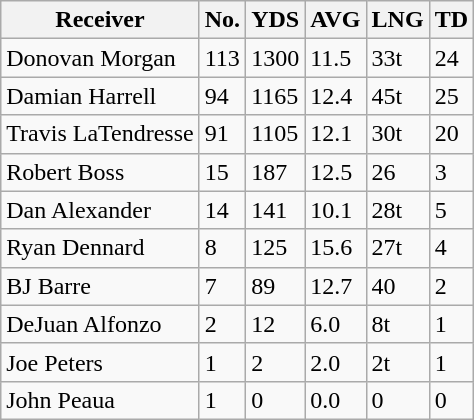<table class="wikitable">
<tr>
<th>Receiver</th>
<th>No.</th>
<th>YDS</th>
<th>AVG</th>
<th>LNG</th>
<th>TD</th>
</tr>
<tr>
<td>Donovan Morgan</td>
<td>113</td>
<td>1300</td>
<td>11.5</td>
<td>33t</td>
<td>24</td>
</tr>
<tr>
<td>Damian Harrell</td>
<td>94</td>
<td>1165</td>
<td>12.4</td>
<td>45t</td>
<td>25</td>
</tr>
<tr>
<td>Travis LaTendresse</td>
<td>91</td>
<td>1105</td>
<td>12.1</td>
<td>30t</td>
<td>20</td>
</tr>
<tr>
<td>Robert Boss</td>
<td>15</td>
<td>187</td>
<td>12.5</td>
<td>26</td>
<td>3</td>
</tr>
<tr>
<td>Dan Alexander</td>
<td>14</td>
<td>141</td>
<td>10.1</td>
<td>28t</td>
<td>5</td>
</tr>
<tr>
<td>Ryan Dennard</td>
<td>8</td>
<td>125</td>
<td>15.6</td>
<td>27t</td>
<td>4</td>
</tr>
<tr>
<td>BJ Barre</td>
<td>7</td>
<td>89</td>
<td>12.7</td>
<td>40</td>
<td>2</td>
</tr>
<tr>
<td>DeJuan Alfonzo</td>
<td>2</td>
<td>12</td>
<td>6.0</td>
<td>8t</td>
<td>1</td>
</tr>
<tr>
<td>Joe Peters</td>
<td>1</td>
<td>2</td>
<td>2.0</td>
<td>2t</td>
<td>1</td>
</tr>
<tr>
<td>John Peaua</td>
<td>1</td>
<td>0</td>
<td>0.0</td>
<td>0</td>
<td>0</td>
</tr>
</table>
